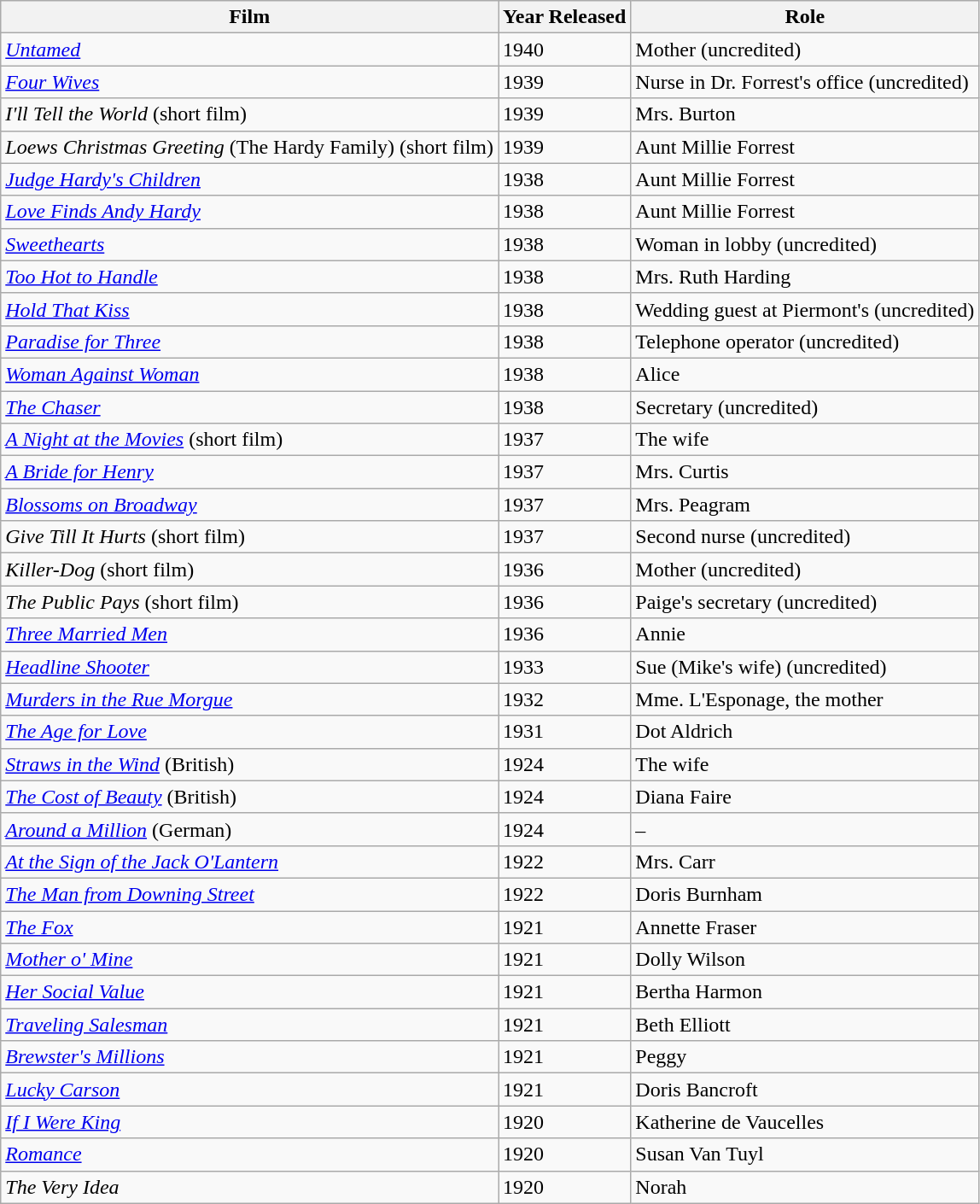<table class = "wikitable">
<tr>
<th>Film</th>
<th>Year Released</th>
<th>Role</th>
</tr>
<tr>
<td><a href='#'><em>Untamed</em></a></td>
<td>1940</td>
<td>Mother (uncredited)</td>
</tr>
<tr>
<td><em><a href='#'>Four Wives</a></em></td>
<td>1939</td>
<td>Nurse in Dr. Forrest's office (uncredited)</td>
</tr>
<tr>
<td><em>I'll Tell the World</em> (short film)</td>
<td>1939</td>
<td>Mrs. Burton</td>
</tr>
<tr>
<td><em>Loews Christmas Greeting</em> (The Hardy Family) (short film)</td>
<td>1939</td>
<td>Aunt Millie Forrest</td>
</tr>
<tr>
<td><em><a href='#'>Judge Hardy's Children</a></em></td>
<td>1938</td>
<td>Aunt Millie Forrest</td>
</tr>
<tr>
<td><em><a href='#'>Love Finds Andy Hardy</a></em></td>
<td>1938</td>
<td>Aunt Millie Forrest</td>
</tr>
<tr>
<td><a href='#'><em>Sweethearts</em></a></td>
<td>1938</td>
<td>Woman in lobby (uncredited)</td>
</tr>
<tr>
<td><em><a href='#'>Too Hot to Handle</a></em></td>
<td>1938</td>
<td>Mrs. Ruth Harding</td>
</tr>
<tr>
<td><em><a href='#'>Hold That Kiss</a></em></td>
<td>1938</td>
<td>Wedding guest at Piermont's (uncredited)</td>
</tr>
<tr>
<td><em><a href='#'>Paradise for Three</a></em></td>
<td>1938</td>
<td>Telephone operator (uncredited)</td>
</tr>
<tr>
<td><em><a href='#'>Woman Against Woman</a></em></td>
<td>1938</td>
<td>Alice</td>
</tr>
<tr>
<td><em><a href='#'>The Chaser</a></em></td>
<td>1938</td>
<td>Secretary (uncredited)</td>
</tr>
<tr>
<td><a href='#'><em>A Night at the Movies</em></a> (short film)</td>
<td>1937</td>
<td>The wife</td>
</tr>
<tr>
<td><em><a href='#'>A Bride for Henry</a></em></td>
<td>1937</td>
<td>Mrs. Curtis</td>
</tr>
<tr>
<td><em><a href='#'>Blossoms on Broadway</a></em></td>
<td>1937</td>
<td>Mrs. Peagram</td>
</tr>
<tr>
<td><em>Give Till It Hurts</em> (short film)</td>
<td>1937</td>
<td>Second nurse (uncredited)</td>
</tr>
<tr>
<td><em>Killer-Dog</em> (short film)</td>
<td>1936</td>
<td>Mother (uncredited)</td>
</tr>
<tr>
<td><em>The Public Pays</em> (short film)</td>
<td>1936</td>
<td>Paige's secretary (uncredited)</td>
</tr>
<tr>
<td><em><a href='#'>Three Married Men</a></em></td>
<td>1936</td>
<td>Annie</td>
</tr>
<tr>
<td><em><a href='#'>Headline Shooter</a></em></td>
<td>1933</td>
<td>Sue (Mike's wife) (uncredited)</td>
</tr>
<tr>
<td><a href='#'><em>Murders in the Rue Morgue</em></a></td>
<td>1932</td>
<td>Mme. L'Esponage, the mother</td>
</tr>
<tr>
<td><em><a href='#'>The Age for Love</a></em></td>
<td>1931</td>
<td>Dot Aldrich</td>
</tr>
<tr>
<td><em><a href='#'>Straws in the Wind</a></em> (British)</td>
<td>1924</td>
<td>The wife</td>
</tr>
<tr>
<td><em><a href='#'>The Cost of Beauty</a></em> (British)</td>
<td>1924</td>
<td>Diana Faire</td>
</tr>
<tr>
<td><em><a href='#'>Around a Million</a></em>  (German)</td>
<td>1924</td>
<td>–</td>
</tr>
<tr>
<td><em><a href='#'>At the Sign of the Jack O'Lantern</a></em></td>
<td>1922</td>
<td>Mrs. Carr</td>
</tr>
<tr>
<td><em><a href='#'>The Man from Downing Street</a></em></td>
<td>1922</td>
<td>Doris Burnham</td>
</tr>
<tr>
<td><a href='#'><em>The Fox</em></a></td>
<td>1921</td>
<td>Annette Fraser</td>
</tr>
<tr>
<td><em><a href='#'>Mother o' Mine</a></em></td>
<td>1921</td>
<td>Dolly Wilson</td>
</tr>
<tr>
<td><em><a href='#'>Her Social Value</a></em></td>
<td>1921</td>
<td>Bertha Harmon</td>
</tr>
<tr>
<td><a href='#'><em>Traveling Salesman</em></a></td>
<td>1921</td>
<td>Beth Elliott</td>
</tr>
<tr>
<td><a href='#'><em>Brewster's Millions</em></a></td>
<td>1921</td>
<td>Peggy</td>
</tr>
<tr>
<td><em><a href='#'>Lucky Carson</a></em></td>
<td>1921</td>
<td>Doris Bancroft</td>
</tr>
<tr>
<td><a href='#'><em>If I Were King</em></a></td>
<td>1920</td>
<td>Katherine de Vaucelles</td>
</tr>
<tr>
<td><a href='#'><em>Romance</em></a></td>
<td>1920</td>
<td>Susan Van Tuyl</td>
</tr>
<tr>
<td><em>The Very Idea</em></td>
<td>1920</td>
<td>Norah</td>
</tr>
</table>
